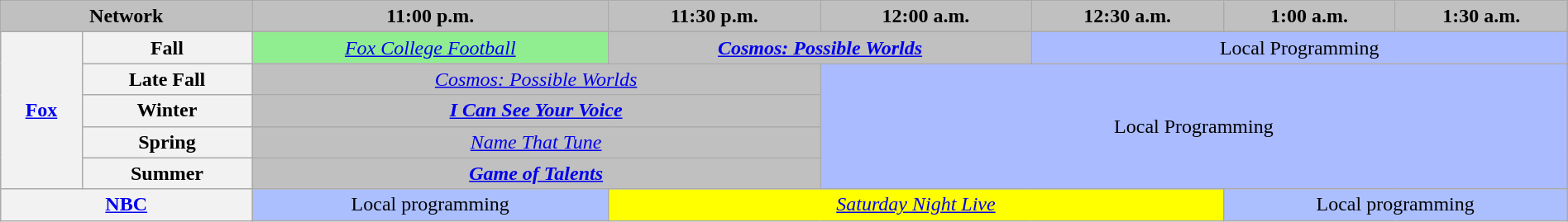<table class="wikitable" style="width:100%;margin-right:0;text-align:center">
<tr>
<th colspan="2" style="background-color:#C0C0C0;text-align:center">Network</th>
<th style="background-color:#C0C0C0;text-align:center">11:00 p.m.</th>
<th style="background-color:#C0C0C0;text-align:center">11:30 p.m.</th>
<th style="background-color:#C0C0C0;text-align:center">12:00 a.m.</th>
<th style="background-color:#C0C0C0;text-align:center">12:30 a.m.</th>
<th style="background-color:#C0C0C0;text-align:center">1:00 a.m.</th>
<th style="background-color:#C0C0C0;text-align:center">1:30 a.m.</th>
</tr>
<tr>
<th rowspan="5"><a href='#'>Fox</a></th>
<th>Fall</th>
<td style="background:lightgreen"><em><a href='#'>Fox College Football</a></em></td>
<td colspan="2" style="background:#C0C0C0"><strong><em><a href='#'>Cosmos: Possible Worlds</a></em></strong> </td>
<td colspan="3" style="background:#aabbff">Local Programming</td>
</tr>
<tr>
<th>Late Fall</th>
<td colspan="2" style="background:#C0C0C0"><em><a href='#'>Cosmos: Possible Worlds</a></em> </td>
<td colspan="4" rowspan="4" style="background:#aabbff">Local Programming</td>
</tr>
<tr>
<th>Winter</th>
<td colspan="2" style="background:#C0C0C0"><strong><em><a href='#'>I Can See Your Voice</a></em></strong> </td>
</tr>
<tr>
<th>Spring</th>
<td colspan="2" style="background:#C0C0C0"><em><a href='#'>Name That Tune</a></em> </td>
</tr>
<tr>
<th>Summer</th>
<td colspan="2" style="background:#C0C0C0"><strong><em><a href='#'>Game of Talents</a></em></strong> </td>
</tr>
<tr>
<th colspan="2"><a href='#'>NBC</a></th>
<td style="background:#abbfff">Local programming</td>
<td colspan="3" style="background:yellow"><em><a href='#'>Saturday Night Live</a></em></td>
<td colspan="2" style="background:#abbfff">Local programming </td>
</tr>
</table>
